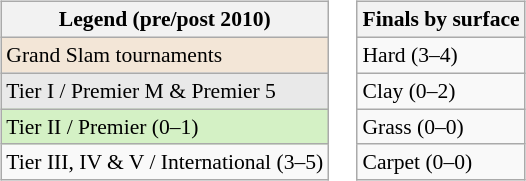<table>
<tr valign=top>
<td><br><table class="wikitable" style="font-size:90%">
<tr>
<th>Legend (pre/post 2010)</th>
</tr>
<tr style="background:#f3e6d7;">
<td>Grand Slam tournaments</td>
</tr>
<tr>
<td style="background:#e9e9e9;">Tier I / Premier M & Premier 5</td>
</tr>
<tr>
<td style="background:#d4f1c5;">Tier II / Premier (0–1)</td>
</tr>
<tr>
<td>Tier III, IV & V / International (3–5)</td>
</tr>
</table>
</td>
<td><br><table class="wikitable" style="font-size:90%">
<tr>
<th>Finals by surface</th>
</tr>
<tr>
<td>Hard (3–4)</td>
</tr>
<tr>
<td>Clay (0–2)</td>
</tr>
<tr>
<td>Grass (0–0)</td>
</tr>
<tr>
<td>Carpet (0–0)</td>
</tr>
</table>
</td>
</tr>
</table>
